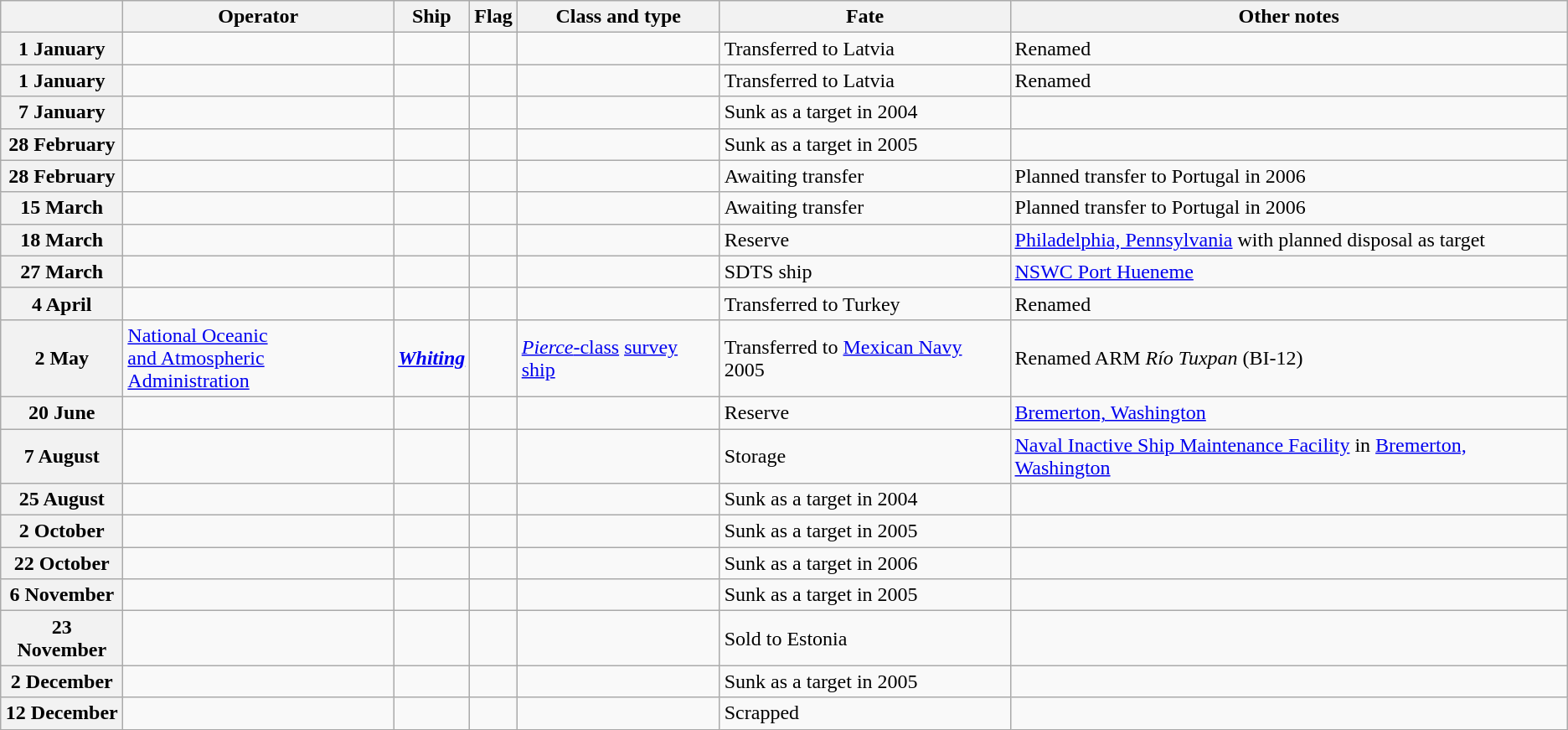<table Class="wikitable">
<tr>
<th width="90"></th>
<th>Operator</th>
<th>Ship</th>
<th>Flag</th>
<th>Class and type</th>
<th>Fate</th>
<th>Other notes</th>
</tr>
<tr ---->
<th>1 January</th>
<td></td>
<td><strong></strong></td>
<td></td>
<td></td>
<td>Transferred to Latvia</td>
<td>Renamed </td>
</tr>
<tr ---->
<th>1 January</th>
<td></td>
<td><strong></strong></td>
<td></td>
<td></td>
<td>Transferred to Latvia</td>
<td>Renamed </td>
</tr>
<tr ---->
<th>7 January</th>
<td></td>
<td><strong></strong></td>
<td></td>
<td></td>
<td>Sunk as a target in 2004</td>
<td></td>
</tr>
<tr ---->
<th>28 February</th>
<td></td>
<td><strong></strong></td>
<td></td>
<td></td>
<td>Sunk as a target in 2005</td>
<td></td>
</tr>
<tr ---->
<th>28 February</th>
<td></td>
<td><strong></strong></td>
<td></td>
<td></td>
<td>Awaiting transfer</td>
<td>Planned transfer to Portugal in 2006</td>
</tr>
<tr ---->
<th>15 March</th>
<td></td>
<td><strong></strong></td>
<td></td>
<td></td>
<td>Awaiting transfer</td>
<td>Planned transfer to Portugal in 2006</td>
</tr>
<tr ---->
<th>18 March</th>
<td></td>
<td><strong></strong></td>
<td></td>
<td></td>
<td>Reserve</td>
<td><a href='#'>Philadelphia, Pennsylvania</a> with planned disposal as target</td>
</tr>
<tr ---->
<th>27 March</th>
<td></td>
<td><strong></strong></td>
<td></td>
<td></td>
<td>SDTS ship</td>
<td><a href='#'>NSWC Port Hueneme</a></td>
</tr>
<tr ---->
<th>4 April</th>
<td></td>
<td><strong></strong></td>
<td></td>
<td></td>
<td>Transferred to Turkey</td>
<td>Renamed </td>
</tr>
<tr ---->
<th>2 May</th>
<td>  <a href='#'>National Oceanic<br>and Atmospheric Administration</a></td>
<td><strong><em><a href='#'>Whiting</a></em></strong></td>
<td></td>
<td><a href='#'><em>Pierce</em>-class</a> <a href='#'>survey ship</a></td>
<td>Transferred to <a href='#'>Mexican Navy</a> 2005</td>
<td>Renamed ARM <em>Río Tuxpan</em> (BI-12)</td>
</tr>
<tr ---->
<th>20 June</th>
<td></td>
<td><strong></strong></td>
<td></td>
<td></td>
<td>Reserve</td>
<td><a href='#'>Bremerton, Washington</a></td>
</tr>
<tr ---->
<th>7 August</th>
<td></td>
<td><strong></strong></td>
<td></td>
<td></td>
<td>Storage</td>
<td><a href='#'>Naval Inactive Ship Maintenance Facility</a> in <a href='#'>Bremerton, Washington</a></td>
</tr>
<tr ---->
<th>25 August</th>
<td></td>
<td><strong></strong></td>
<td></td>
<td></td>
<td>Sunk as a target in 2004</td>
<td></td>
</tr>
<tr ---->
<th>2 October</th>
<td></td>
<td><strong></strong></td>
<td></td>
<td></td>
<td>Sunk as a target in 2005</td>
<td></td>
</tr>
<tr ---->
<th>22 October</th>
<td></td>
<td><strong></strong></td>
<td></td>
<td></td>
<td>Sunk as a target in 2006</td>
<td></td>
</tr>
<tr ---->
<th>6 November</th>
<td></td>
<td><strong></strong></td>
<td></td>
<td></td>
<td>Sunk as a target in 2005</td>
<td></td>
</tr>
<tr ---->
<th>23 November</th>
<td></td>
<td><strong></strong></td>
<td></td>
<td></td>
<td>Sold to Estonia</td>
<td></td>
</tr>
<tr ---->
<th>2 December</th>
<td></td>
<td><strong></strong></td>
<td></td>
<td></td>
<td>Sunk as a target in 2005</td>
<td></td>
</tr>
<tr ---->
<th>12 December</th>
<td></td>
<td><strong></strong></td>
<td></td>
<td></td>
<td>Scrapped</td>
<td></td>
</tr>
</table>
